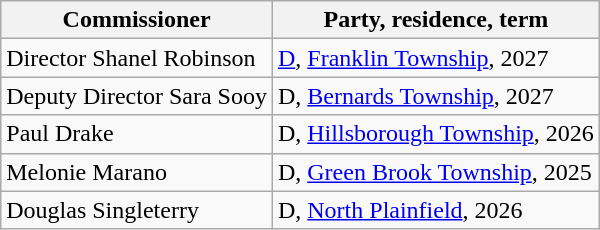<table class="wikitable sortable">
<tr>
<th>Commissioner</th>
<th>Party, residence, term</th>
</tr>
<tr>
<td>Director Shanel Robinson</td>
<td><a href='#'>D</a>, <a href='#'>Franklin Township</a>, 2027</td>
</tr>
<tr>
<td>Deputy Director Sara Sooy</td>
<td>D, <a href='#'>Bernards Township</a>, 2027</td>
</tr>
<tr>
<td>Paul Drake</td>
<td>D, <a href='#'>Hillsborough Township</a>, 2026</td>
</tr>
<tr>
<td>Melonie Marano</td>
<td>D, <a href='#'>Green Brook Township</a>, 2025</td>
</tr>
<tr>
<td>Douglas Singleterry</td>
<td>D, <a href='#'>North Plainfield</a>, 2026</td>
</tr>
</table>
